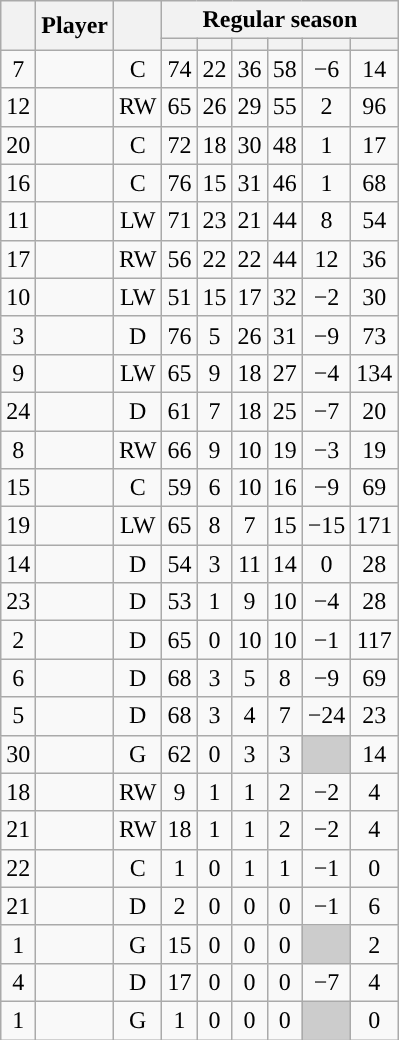<table class="wikitable sortable plainrowheaders" style="text-align:center;">
<tr>
<th scope="col" data-sort-type="number" rowspan="2"></th>
<th scope="col" rowspan="2">Player</th>
<th scope="col" rowspan="2"></th>
<th scope=colgroup colspan=6>Regular season</th>
</tr>
<tr>
<th scope="col" data-sort-type="number"></th>
<th scope="col" data-sort-type="number"></th>
<th scope="col" data-sort-type="number"></th>
<th scope="col" data-sort-type="number"></th>
<th scope="col" data-sort-type="number"></th>
<th scope="col" data-sort-type="number"></th>
</tr>
<tr>
<td scope="row">7</td>
<td align="left"></td>
<td>C</td>
<td>74</td>
<td>22</td>
<td>36</td>
<td>58</td>
<td>−6</td>
<td>14</td>
</tr>
<tr>
<td scope="row">12</td>
<td align="left"></td>
<td>RW</td>
<td>65</td>
<td>26</td>
<td>29</td>
<td>55</td>
<td>2</td>
<td>96</td>
</tr>
<tr>
<td scope="row">20</td>
<td align="left"></td>
<td>C</td>
<td>72</td>
<td>18</td>
<td>30</td>
<td>48</td>
<td>1</td>
<td>17</td>
</tr>
<tr>
<td scope="row">16</td>
<td align="left"></td>
<td>C</td>
<td>76</td>
<td>15</td>
<td>31</td>
<td>46</td>
<td>1</td>
<td>68</td>
</tr>
<tr>
<td scope="row">11</td>
<td align="left"></td>
<td>LW</td>
<td>71</td>
<td>23</td>
<td>21</td>
<td>44</td>
<td>8</td>
<td>54</td>
</tr>
<tr>
<td scope="row">17</td>
<td align="left"></td>
<td>RW</td>
<td>56</td>
<td>22</td>
<td>22</td>
<td>44</td>
<td>12</td>
<td>36</td>
</tr>
<tr>
<td scope="row">10</td>
<td align="left"></td>
<td>LW</td>
<td>51</td>
<td>15</td>
<td>17</td>
<td>32</td>
<td>−2</td>
<td>30</td>
</tr>
<tr>
<td scope="row">3</td>
<td align="left"></td>
<td>D</td>
<td>76</td>
<td>5</td>
<td>26</td>
<td>31</td>
<td>−9</td>
<td>73</td>
</tr>
<tr>
<td scope="row">9</td>
<td align="left"></td>
<td>LW</td>
<td>65</td>
<td>9</td>
<td>18</td>
<td>27</td>
<td>−4</td>
<td>134</td>
</tr>
<tr>
<td scope="row">24</td>
<td align="left"></td>
<td>D</td>
<td>61</td>
<td>7</td>
<td>18</td>
<td>25</td>
<td>−7</td>
<td>20</td>
</tr>
<tr>
<td scope="row">8</td>
<td align="left"></td>
<td>RW</td>
<td>66</td>
<td>9</td>
<td>10</td>
<td>19</td>
<td>−3</td>
<td>19</td>
</tr>
<tr>
<td scope="row">15</td>
<td align="left"></td>
<td>C</td>
<td>59</td>
<td>6</td>
<td>10</td>
<td>16</td>
<td>−9</td>
<td>69</td>
</tr>
<tr>
<td scope="row">19</td>
<td align="left"></td>
<td>LW</td>
<td>65</td>
<td>8</td>
<td>7</td>
<td>15</td>
<td>−15</td>
<td>171</td>
</tr>
<tr>
<td scope="row">14</td>
<td align="left"></td>
<td>D</td>
<td>54</td>
<td>3</td>
<td>11</td>
<td>14</td>
<td>0</td>
<td>28</td>
</tr>
<tr>
<td scope="row">23</td>
<td align="left"></td>
<td>D</td>
<td>53</td>
<td>1</td>
<td>9</td>
<td>10</td>
<td>−4</td>
<td>28</td>
</tr>
<tr>
<td scope="row">2</td>
<td align="left"></td>
<td>D</td>
<td>65</td>
<td>0</td>
<td>10</td>
<td>10</td>
<td>−1</td>
<td>117</td>
</tr>
<tr>
<td scope="row">6</td>
<td align="left"></td>
<td>D</td>
<td>68</td>
<td>3</td>
<td>5</td>
<td>8</td>
<td>−9</td>
<td>69</td>
</tr>
<tr>
<td scope="row">5</td>
<td align="left"></td>
<td>D</td>
<td>68</td>
<td>3</td>
<td>4</td>
<td>7</td>
<td>−24</td>
<td>23</td>
</tr>
<tr>
<td scope="row">30</td>
<td align="left"></td>
<td>G</td>
<td>62</td>
<td>0</td>
<td>3</td>
<td>3</td>
<td style="background:#ccc"></td>
<td>14</td>
</tr>
<tr>
<td scope="row">18</td>
<td align="left"></td>
<td>RW</td>
<td>9</td>
<td>1</td>
<td>1</td>
<td>2</td>
<td>−2</td>
<td>4</td>
</tr>
<tr>
<td scope="row">21</td>
<td align="left"></td>
<td>RW</td>
<td>18</td>
<td>1</td>
<td>1</td>
<td>2</td>
<td>−2</td>
<td>4</td>
</tr>
<tr>
<td scope="row">22</td>
<td align="left"></td>
<td>C</td>
<td>1</td>
<td>0</td>
<td>1</td>
<td>1</td>
<td>−1</td>
<td>0</td>
</tr>
<tr>
<td scope="row">21</td>
<td align="left"></td>
<td>D</td>
<td>2</td>
<td>0</td>
<td>0</td>
<td>0</td>
<td>−1</td>
<td>6</td>
</tr>
<tr>
<td scope="row">1</td>
<td align="left"></td>
<td>G</td>
<td>15</td>
<td>0</td>
<td>0</td>
<td>0</td>
<td style="background:#ccc"></td>
<td>2</td>
</tr>
<tr>
<td scope="row">4</td>
<td align="left"></td>
<td>D</td>
<td>17</td>
<td>0</td>
<td>0</td>
<td>0</td>
<td>−7</td>
<td>4</td>
</tr>
<tr>
<td scope="row">1</td>
<td align="left"></td>
<td>G</td>
<td>1</td>
<td>0</td>
<td>0</td>
<td>0</td>
<td style="background:#ccc"></td>
<td>0</td>
</tr>
</table>
